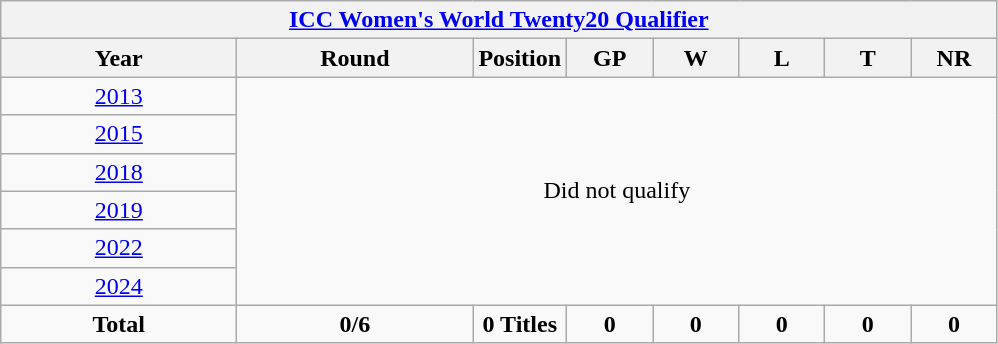<table class="wikitable" style="text-align: center;">
<tr>
<th colspan=8><a href='#'>ICC Women's World Twenty20 Qualifier</a></th>
</tr>
<tr>
<th width=150>Year</th>
<th width=150>Round</th>
<th width=>Position</th>
<th width=50>GP</th>
<th width=50>W</th>
<th width=50>L</th>
<th width=50>T</th>
<th width=50>NR</th>
</tr>
<tr>
<td> <a href='#'>2013</a></td>
<td colspan=7 rowspan=6>Did not qualify</td>
</tr>
<tr>
<td> <a href='#'>2015</a></td>
</tr>
<tr>
<td> <a href='#'>2018</a></td>
</tr>
<tr>
<td> <a href='#'>2019</a></td>
</tr>
<tr>
<td> <a href='#'>2022</a></td>
</tr>
<tr>
<td> <a href='#'>2024</a></td>
</tr>
<tr>
<td><strong>Total</strong></td>
<td><strong>0/6</strong></td>
<td><strong>0 Titles</strong></td>
<td><strong>0</strong></td>
<td><strong>0</strong></td>
<td><strong>0</strong></td>
<td><strong>0</strong></td>
<td><strong>0</strong></td>
</tr>
</table>
